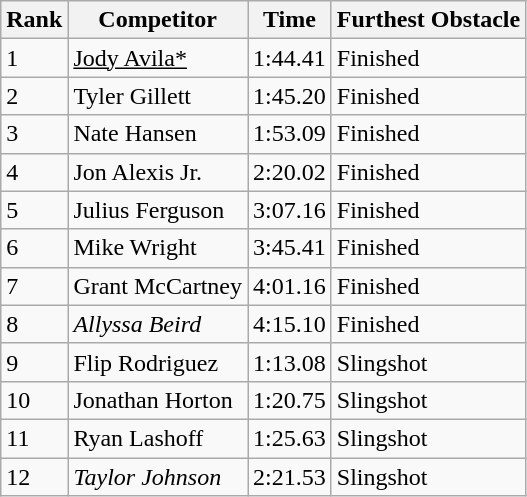<table class="wikitable sortable mw-collapsible">
<tr>
<th>Rank</th>
<th>Competitor</th>
<th>Time</th>
<th>Furthest Obstacle</th>
</tr>
<tr>
<td>1</td>
<td><u>Jody Avila*</u></td>
<td>1:44.41</td>
<td>Finished</td>
</tr>
<tr>
<td>2</td>
<td>Tyler Gillett</td>
<td>1:45.20</td>
<td>Finished</td>
</tr>
<tr>
<td>3</td>
<td>Nate Hansen</td>
<td>1:53.09</td>
<td>Finished</td>
</tr>
<tr>
<td>4</td>
<td>Jon Alexis Jr.</td>
<td>2:20.02</td>
<td>Finished</td>
</tr>
<tr>
<td>5</td>
<td>Julius Ferguson</td>
<td>3:07.16</td>
<td>Finished</td>
</tr>
<tr>
<td>6</td>
<td>Mike Wright</td>
<td>3:45.41</td>
<td>Finished</td>
</tr>
<tr>
<td>7</td>
<td>Grant McCartney</td>
<td>4:01.16</td>
<td>Finished</td>
</tr>
<tr>
<td>8</td>
<td><em>Allyssa Beird</em></td>
<td>4:15.10</td>
<td>Finished</td>
</tr>
<tr>
<td>9</td>
<td>Flip Rodriguez</td>
<td>1:13.08</td>
<td>Slingshot</td>
</tr>
<tr>
<td>10</td>
<td>Jonathan Horton</td>
<td>1:20.75</td>
<td>Slingshot</td>
</tr>
<tr>
<td>11</td>
<td>Ryan Lashoff</td>
<td>1:25.63</td>
<td>Slingshot</td>
</tr>
<tr>
<td>12</td>
<td><em>Taylor Johnson</em></td>
<td>2:21.53</td>
<td>Slingshot</td>
</tr>
</table>
